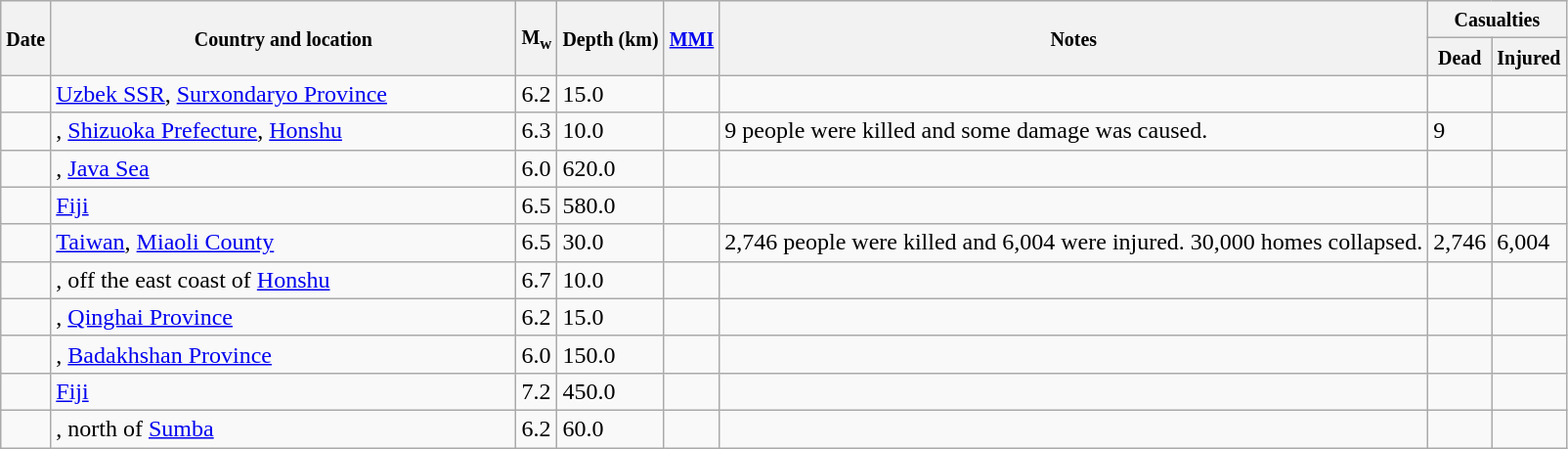<table class="wikitable sortable sort-under" style="border:1px black; margin-left:1em;">
<tr>
<th rowspan="2"><small>Date</small></th>
<th rowspan="2" style="width: 310px"><small>Country and location</small></th>
<th rowspan="2"><small>M<sub>w</sub></small></th>
<th rowspan="2"><small>Depth (km)</small></th>
<th rowspan="2"><small><a href='#'>MMI</a></small></th>
<th rowspan="2" class="unsortable"><small>Notes</small></th>
<th colspan="2"><small>Casualties</small></th>
</tr>
<tr>
<th><small>Dead</small></th>
<th><small>Injured</small></th>
</tr>
<tr>
<td></td>
<td> <a href='#'>Uzbek SSR</a>, <a href='#'>Surxondaryo Province</a></td>
<td>6.2</td>
<td>15.0</td>
<td></td>
<td></td>
<td></td>
<td></td>
</tr>
<tr>
<td></td>
<td>, <a href='#'>Shizuoka Prefecture</a>, <a href='#'>Honshu</a></td>
<td>6.3</td>
<td>10.0</td>
<td></td>
<td>9 people were killed and some damage was caused.</td>
<td>9</td>
<td></td>
</tr>
<tr>
<td></td>
<td>, <a href='#'>Java Sea</a></td>
<td>6.0</td>
<td>620.0</td>
<td></td>
<td></td>
<td></td>
<td></td>
</tr>
<tr>
<td></td>
<td> <a href='#'>Fiji</a></td>
<td>6.5</td>
<td>580.0</td>
<td></td>
<td></td>
<td></td>
<td></td>
</tr>
<tr>
<td></td>
<td> <a href='#'>Taiwan</a>, <a href='#'>Miaoli County</a></td>
<td>6.5</td>
<td>30.0</td>
<td></td>
<td>2,746 people were killed and 6,004 were injured. 30,000 homes collapsed.</td>
<td>2,746</td>
<td>6,004</td>
</tr>
<tr>
<td></td>
<td>, off the east coast of <a href='#'>Honshu</a></td>
<td>6.7</td>
<td>10.0</td>
<td></td>
<td></td>
<td></td>
<td></td>
</tr>
<tr>
<td></td>
<td>, <a href='#'>Qinghai Province</a></td>
<td>6.2</td>
<td>15.0</td>
<td></td>
<td></td>
<td></td>
<td></td>
</tr>
<tr>
<td></td>
<td>, <a href='#'>Badakhshan Province</a></td>
<td>6.0</td>
<td>150.0</td>
<td></td>
<td></td>
<td></td>
<td></td>
</tr>
<tr>
<td></td>
<td> <a href='#'>Fiji</a></td>
<td>7.2</td>
<td>450.0</td>
<td></td>
<td></td>
<td></td>
<td></td>
</tr>
<tr>
<td></td>
<td>, north of <a href='#'>Sumba</a></td>
<td>6.2</td>
<td>60.0</td>
<td></td>
<td></td>
<td></td>
<td></td>
</tr>
</table>
